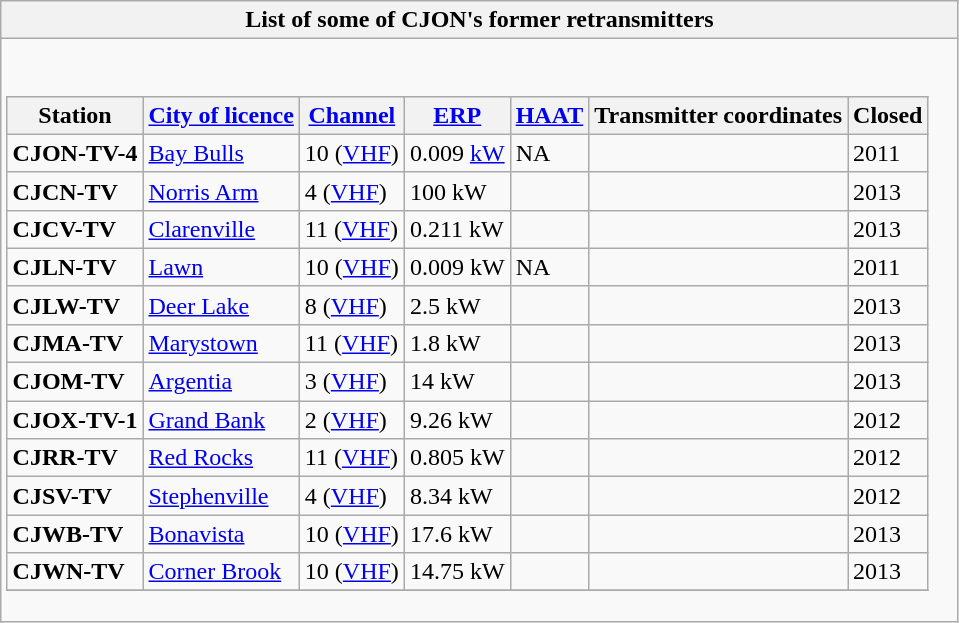<table class="wikitable collapsible collapsed">
<tr>
<th>List of some of CJON's former retransmitters</th>
</tr>
<tr>
<td><br><table class="wikitable">
<tr>
<th>Station</th>
<th><a href='#'>City of licence</a></th>
<th><a href='#'>Channel</a></th>
<th><a href='#'>ERP</a></th>
<th><a href='#'>HAAT</a></th>
<th>Transmitter coordinates</th>
<th>Closed</th>
</tr>
<tr style="vertical-align: top; text-align: left;">
<td><strong>CJON-TV-4</strong></td>
<td><a href='#'>Bay Bulls</a></td>
<td>10 (<a href='#'>VHF</a>)</td>
<td>0.009 <a href='#'>kW</a></td>
<td>NA</td>
<td></td>
<td>2011</td>
</tr>
<tr style="vertical-align: top; text-align: left;">
<td><strong>CJCN-TV</strong></td>
<td><a href='#'>Norris Arm</a></td>
<td>4 (<a href='#'>VHF</a>)</td>
<td>100 kW</td>
<td></td>
<td></td>
<td>2013</td>
</tr>
<tr style="vertical-align: top; text-align: left;">
<td><strong>CJCV-TV</strong></td>
<td><a href='#'>Clarenville</a></td>
<td>11 (<a href='#'>VHF</a>)</td>
<td>0.211 kW</td>
<td></td>
<td></td>
<td>2013</td>
</tr>
<tr style="vertical-align: top; text-align: left;">
<td><strong>CJLN-TV</strong></td>
<td><a href='#'>Lawn</a></td>
<td>10 (<a href='#'>VHF</a>)</td>
<td>0.009 kW</td>
<td>NA</td>
<td></td>
<td>2011</td>
</tr>
<tr style="vertical-align: top; text-align: left;">
<td><strong>CJLW-TV</strong></td>
<td><a href='#'>Deer Lake</a></td>
<td>8 (<a href='#'>VHF</a>)</td>
<td>2.5 kW</td>
<td></td>
<td></td>
<td>2013</td>
</tr>
<tr style="vertical-align: top; text-align: left;">
<td><strong>CJMA-TV</strong></td>
<td><a href='#'>Marystown</a></td>
<td>11 (<a href='#'>VHF</a>)</td>
<td>1.8 kW</td>
<td></td>
<td></td>
<td>2013</td>
</tr>
<tr style="vertical-align: top; text-align: left;">
<td><strong>CJOM-TV</strong></td>
<td><a href='#'>Argentia</a></td>
<td>3 (<a href='#'>VHF</a>)</td>
<td>14 kW</td>
<td></td>
<td></td>
<td>2013</td>
</tr>
<tr style="vertical-align: top; text-align: left;">
<td><strong>CJOX-TV-1</strong></td>
<td><a href='#'>Grand Bank</a></td>
<td>2 (<a href='#'>VHF</a>)</td>
<td>9.26 kW</td>
<td></td>
<td></td>
<td>2012</td>
</tr>
<tr style="vertical-align: top; text-align: left;">
<td><strong>CJRR-TV</strong></td>
<td><a href='#'>Red Rocks</a></td>
<td>11 (<a href='#'>VHF</a>)</td>
<td>0.805 kW</td>
<td></td>
<td></td>
<td>2012</td>
</tr>
<tr style="vertical-align: top; text-align: left;">
<td><strong>CJSV-TV</strong></td>
<td><a href='#'>Stephenville</a></td>
<td>4 (<a href='#'>VHF</a>)</td>
<td>8.34 kW</td>
<td></td>
<td></td>
<td>2012</td>
</tr>
<tr style="vertical-align: top; text-align: left;">
<td><strong>CJWB-TV</strong></td>
<td><a href='#'>Bonavista</a></td>
<td>10 (<a href='#'>VHF</a>)</td>
<td>17.6 kW</td>
<td></td>
<td></td>
<td>2013</td>
</tr>
<tr style="vertical-align: top; text-align: left;">
<td><strong>CJWN-TV</strong></td>
<td><a href='#'>Corner Brook</a></td>
<td>10 (<a href='#'>VHF</a>)</td>
<td>14.75 kW</td>
<td></td>
<td></td>
<td>2013</td>
</tr>
<tr style="vertical-align: top; text-align: left;">
</tr>
</table>
</td>
</tr>
</table>
